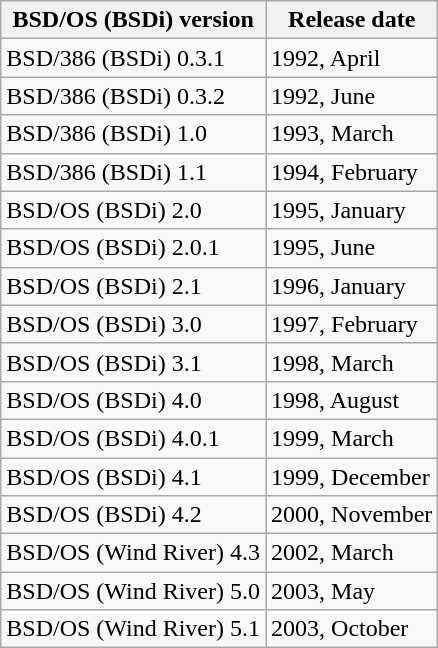<table class="wikitable">
<tr>
<th><strong>BSD/OS (BSDi) version</strong></th>
<th><strong>Release date</strong></th>
</tr>
<tr>
<td>BSD/386 (BSDi) 0.3.1</td>
<td>1992, April</td>
</tr>
<tr>
<td>BSD/386 (BSDi) 0.3.2</td>
<td>1992, June</td>
</tr>
<tr>
<td>BSD/386 (BSDi) 1.0</td>
<td>1993, March</td>
</tr>
<tr>
<td>BSD/386 (BSDi) 1.1</td>
<td>1994, February</td>
</tr>
<tr>
<td>BSD/OS (BSDi) 2.0</td>
<td>1995, January</td>
</tr>
<tr>
<td>BSD/OS (BSDi) 2.0.1</td>
<td>1995, June</td>
</tr>
<tr>
<td>BSD/OS (BSDi) 2.1</td>
<td>1996, January</td>
</tr>
<tr>
<td>BSD/OS (BSDi) 3.0</td>
<td>1997, February</td>
</tr>
<tr>
<td>BSD/OS (BSDi) 3.1</td>
<td>1998, March</td>
</tr>
<tr>
<td>BSD/OS (BSDi) 4.0</td>
<td>1998, August</td>
</tr>
<tr>
<td>BSD/OS (BSDi) 4.0.1</td>
<td>1999, March</td>
</tr>
<tr>
<td>BSD/OS (BSDi) 4.1</td>
<td>1999, December</td>
</tr>
<tr>
<td>BSD/OS (BSDi) 4.2</td>
<td>2000, November</td>
</tr>
<tr>
<td>BSD/OS (Wind River) 4.3</td>
<td>2002, March</td>
</tr>
<tr>
<td>BSD/OS (Wind River) 5.0</td>
<td>2003, May</td>
</tr>
<tr>
<td>BSD/OS (Wind River) 5.1</td>
<td>2003, October</td>
</tr>
</table>
